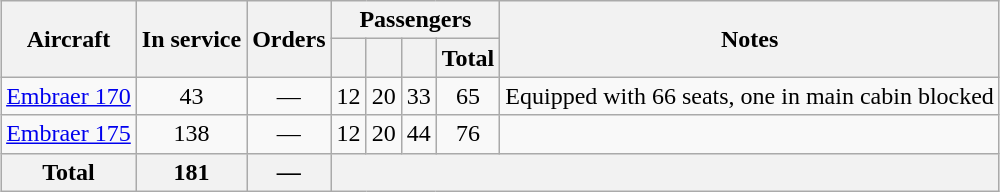<table class="wikitable" style="text-align:center; margin:auto;">
<tr>
<th rowspan="2">Aircraft</th>
<th rowspan="2">In service</th>
<th rowspan="2">Orders</th>
<th colspan="4">Passengers</th>
<th rowspan="2">Notes</th>
</tr>
<tr>
<th></th>
<th></th>
<th></th>
<th>Total</th>
</tr>
<tr>
<td><a href='#'>Embraer 170</a></td>
<td>43</td>
<td>—</td>
<td>12</td>
<td>20</td>
<td>33</td>
<td>65</td>
<td>Equipped with 66 seats, one in main cabin blocked</td>
</tr>
<tr>
<td><a href='#'>Embraer 175</a></td>
<td>138</td>
<td>—</td>
<td>12</td>
<td>20</td>
<td>44</td>
<td>76</td>
<td></td>
</tr>
<tr>
<th>Total</th>
<th>181</th>
<th>—</th>
<th colspan="5"></th>
</tr>
</table>
